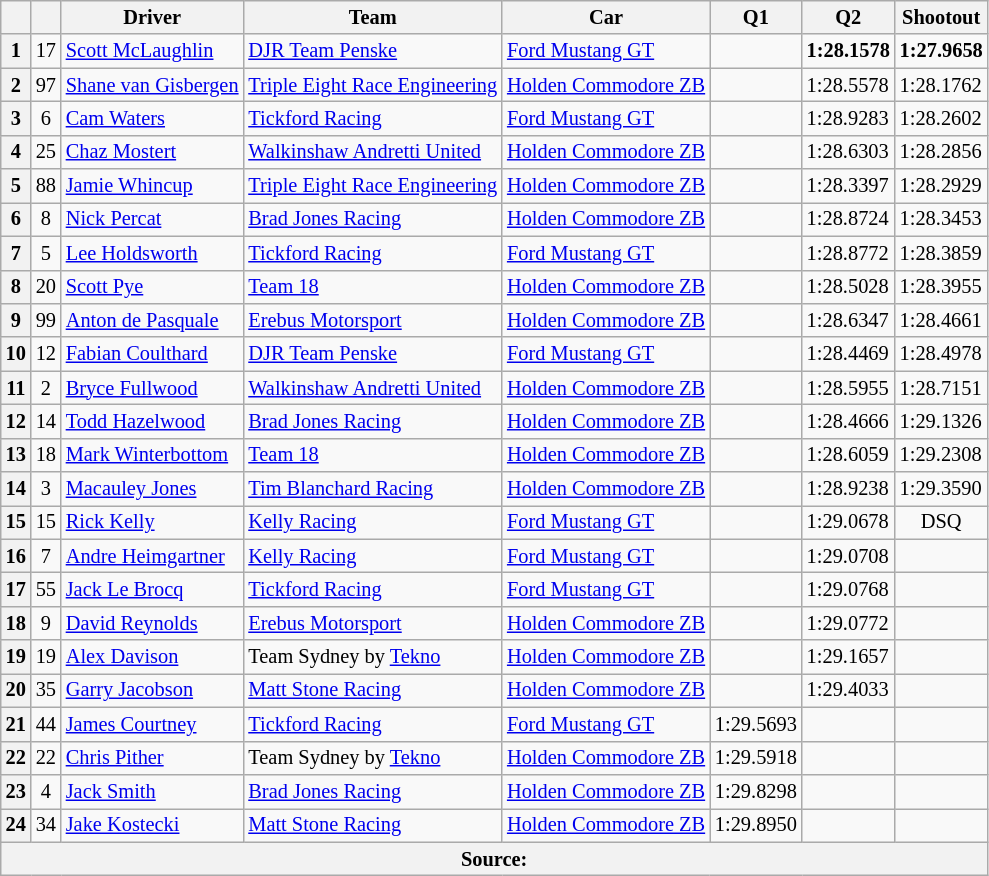<table class="wikitable" style="font-size: 85%">
<tr>
<th></th>
<th></th>
<th>Driver</th>
<th>Team</th>
<th>Car</th>
<th>Q1</th>
<th>Q2</th>
<th>Shootout</th>
</tr>
<tr>
<th>1</th>
<td align="center">17</td>
<td> <a href='#'>Scott McLaughlin</a></td>
<td><a href='#'>DJR Team Penske</a></td>
<td><a href='#'>Ford Mustang GT</a></td>
<td></td>
<td><strong>1:28.1578</strong></td>
<td><strong>1:27.9658</strong></td>
</tr>
<tr>
<th>2</th>
<td align="center">97</td>
<td> <a href='#'>Shane van Gisbergen</a></td>
<td><a href='#'>Triple Eight Race Engineering</a></td>
<td><a href='#'>Holden Commodore ZB</a></td>
<td></td>
<td>1:28.5578</td>
<td>1:28.1762</td>
</tr>
<tr>
<th>3</th>
<td align="center">6</td>
<td> <a href='#'>Cam Waters</a></td>
<td><a href='#'>Tickford Racing</a></td>
<td><a href='#'>Ford Mustang GT</a></td>
<td></td>
<td>1:28.9283</td>
<td>1:28.2602</td>
</tr>
<tr>
<th>4</th>
<td align="center">25</td>
<td> <a href='#'>Chaz Mostert</a></td>
<td><a href='#'>Walkinshaw Andretti United</a></td>
<td><a href='#'>Holden Commodore ZB</a></td>
<td></td>
<td>1:28.6303</td>
<td>1:28.2856</td>
</tr>
<tr>
<th>5</th>
<td align="center">88</td>
<td> <a href='#'>Jamie Whincup</a></td>
<td><a href='#'>Triple Eight Race Engineering</a></td>
<td><a href='#'>Holden Commodore ZB</a></td>
<td></td>
<td>1:28.3397</td>
<td>1:28.2929</td>
</tr>
<tr>
<th>6</th>
<td align="center">8</td>
<td> <a href='#'>Nick Percat</a></td>
<td><a href='#'>Brad Jones Racing</a></td>
<td><a href='#'>Holden Commodore ZB</a></td>
<td></td>
<td>1:28.8724</td>
<td>1:28.3453</td>
</tr>
<tr>
<th>7</th>
<td align="center">5</td>
<td> <a href='#'>Lee Holdsworth</a></td>
<td><a href='#'>Tickford Racing</a></td>
<td><a href='#'>Ford Mustang GT</a></td>
<td></td>
<td>1:28.8772</td>
<td>1:28.3859</td>
</tr>
<tr>
<th>8</th>
<td align="center">20</td>
<td> <a href='#'>Scott Pye</a></td>
<td><a href='#'>Team 18</a></td>
<td><a href='#'>Holden Commodore ZB</a></td>
<td></td>
<td>1:28.5028</td>
<td>1:28.3955</td>
</tr>
<tr>
<th>9</th>
<td align="center">99</td>
<td> <a href='#'>Anton de Pasquale</a></td>
<td><a href='#'>Erebus Motorsport</a></td>
<td><a href='#'>Holden Commodore ZB</a></td>
<td></td>
<td>1:28.6347</td>
<td>1:28.4661</td>
</tr>
<tr>
<th>10</th>
<td align="center">12</td>
<td> <a href='#'>Fabian Coulthard</a></td>
<td><a href='#'>DJR Team Penske</a></td>
<td><a href='#'>Ford Mustang GT</a></td>
<td></td>
<td>1:28.4469</td>
<td>1:28.4978</td>
</tr>
<tr>
<th>11</th>
<td align="center">2</td>
<td> <a href='#'>Bryce Fullwood</a></td>
<td><a href='#'>Walkinshaw Andretti United</a></td>
<td><a href='#'>Holden Commodore ZB</a></td>
<td></td>
<td>1:28.5955</td>
<td>1:28.7151</td>
</tr>
<tr>
<th>12</th>
<td align="center">14</td>
<td> <a href='#'>Todd Hazelwood</a></td>
<td><a href='#'>Brad Jones Racing</a></td>
<td><a href='#'>Holden Commodore ZB</a></td>
<td></td>
<td>1:28.4666</td>
<td>1:29.1326</td>
</tr>
<tr>
<th>13</th>
<td align="center">18</td>
<td> <a href='#'>Mark Winterbottom</a></td>
<td><a href='#'>Team 18</a></td>
<td><a href='#'>Holden Commodore ZB</a></td>
<td></td>
<td>1:28.6059</td>
<td>1:29.2308</td>
</tr>
<tr>
<th>14</th>
<td align="center">3</td>
<td> <a href='#'>Macauley Jones</a></td>
<td><a href='#'>Tim Blanchard Racing</a></td>
<td><a href='#'>Holden Commodore ZB</a></td>
<td></td>
<td>1:28.9238</td>
<td>1:29.3590</td>
</tr>
<tr>
<th>15</th>
<td align="center">15</td>
<td> <a href='#'>Rick Kelly</a></td>
<td><a href='#'>Kelly Racing</a></td>
<td><a href='#'>Ford Mustang GT</a></td>
<td></td>
<td>1:29.0678</td>
<td align=center>DSQ</td>
</tr>
<tr>
<th>16</th>
<td align="center">7</td>
<td> <a href='#'>Andre Heimgartner</a></td>
<td><a href='#'>Kelly Racing</a></td>
<td><a href='#'>Ford Mustang GT</a></td>
<td></td>
<td>1:29.0708</td>
<td></td>
</tr>
<tr>
<th>17</th>
<td align="center">55</td>
<td> <a href='#'>Jack Le Brocq</a></td>
<td><a href='#'>Tickford Racing</a></td>
<td><a href='#'>Ford Mustang GT</a></td>
<td></td>
<td>1:29.0768</td>
<td></td>
</tr>
<tr>
<th>18</th>
<td align="center">9</td>
<td> <a href='#'>David Reynolds</a></td>
<td><a href='#'>Erebus Motorsport</a></td>
<td><a href='#'>Holden Commodore ZB</a></td>
<td></td>
<td>1:29.0772</td>
<td></td>
</tr>
<tr>
<th>19</th>
<td align="center">19</td>
<td> <a href='#'>Alex Davison</a></td>
<td>Team Sydney by <a href='#'>Tekno</a></td>
<td><a href='#'>Holden Commodore ZB</a></td>
<td></td>
<td>1:29.1657</td>
<td></td>
</tr>
<tr>
<th>20</th>
<td align="center">35</td>
<td> <a href='#'>Garry Jacobson</a></td>
<td><a href='#'>Matt Stone Racing</a></td>
<td><a href='#'>Holden Commodore ZB</a></td>
<td></td>
<td>1:29.4033</td>
<td></td>
</tr>
<tr>
<th>21</th>
<td align="center">44</td>
<td> <a href='#'>James Courtney</a></td>
<td><a href='#'>Tickford Racing</a></td>
<td><a href='#'>Ford Mustang GT</a></td>
<td>1:29.5693</td>
<td></td>
<td></td>
</tr>
<tr>
<th>22</th>
<td align="center">22</td>
<td> <a href='#'>Chris Pither</a></td>
<td>Team Sydney by <a href='#'>Tekno</a></td>
<td><a href='#'>Holden Commodore ZB</a></td>
<td>1:29.5918</td>
<td></td>
<td></td>
</tr>
<tr>
<th>23</th>
<td align="center">4</td>
<td> <a href='#'>Jack Smith</a></td>
<td><a href='#'>Brad Jones Racing</a></td>
<td><a href='#'>Holden Commodore ZB</a></td>
<td>1:29.8298</td>
<td></td>
<td></td>
</tr>
<tr>
<th>24</th>
<td align="center">34</td>
<td> <a href='#'>Jake Kostecki</a></td>
<td><a href='#'>Matt Stone Racing</a></td>
<td><a href='#'>Holden Commodore ZB</a></td>
<td>1:29.8950</td>
<td></td>
<td></td>
</tr>
<tr>
<th colspan=8>Source:</th>
</tr>
</table>
